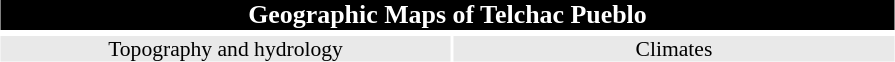<table class="toc" cellpadding=0 cellspacing=2 width=600px style="float:center; margin: 0.5em 0.5em 0.5em 1em; padding: 0.5e text-align:left;clear:all; margin-left:3px; font-size:90%">
<tr>
<td colspan=2 style="background:#black; color:white; font-size:120%" align=center bgcolor="black"><strong>Geographic Maps of Telchac Pueblo</strong></td>
</tr>
<tr>
<td align=center valign=center bgcolor="white" width=300px></td>
<td align=center valign=center bgcolor="white"></td>
</tr>
<tr>
<td style="background:#e9e9e9;" align=center>Topography and hydrology</td>
<td style="background:#e9e9e9;" align=center>Climates</td>
</tr>
<tr>
</tr>
</table>
